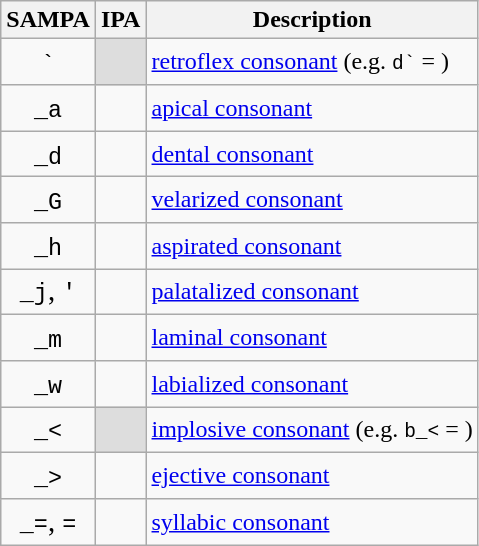<table class="wikitable sortable">
<tr>
<th>SAMPA</th>
<th>IPA</th>
<th>Description</th>
</tr>
<tr>
<td style="text-align: center; font-size: larger; width: 2em;"><code>`</code></td>
<td style="background:#ddd"></td>
<td><a href='#'>retroflex consonant</a> (e.g. <code>d`</code> = )</td>
</tr>
<tr>
<td style="text-align: center; font-size: larger; width: 2em;"><code>_a</code></td>
<td></td>
<td><a href='#'>apical consonant</a></td>
</tr>
<tr>
<td style="text-align: center; font-size: larger; width: 2em;"><code>_d</code></td>
<td></td>
<td><a href='#'>dental consonant</a></td>
</tr>
<tr>
<td style="text-align: center; font-size: larger; width: 2em;"><code>_G</code></td>
<td></td>
<td><a href='#'>velarized consonant</a></td>
</tr>
<tr>
<td style="text-align: center; font-size: larger; width: 2em;"><code>_h</code></td>
<td></td>
<td><a href='#'>aspirated consonant</a></td>
</tr>
<tr>
<td style="text-align: center; font-size: larger; width: 2em;"><code>_j</code>, <code>'</code></td>
<td></td>
<td><a href='#'>palatalized consonant</a></td>
</tr>
<tr>
<td style="text-align: center; font-size: larger; width: 2em;"><code>_m</code></td>
<td></td>
<td><a href='#'>laminal consonant</a></td>
</tr>
<tr>
<td style="text-align: center; font-size: larger; width: 2em;"><code>_w</code></td>
<td></td>
<td><a href='#'>labialized consonant</a></td>
</tr>
<tr>
<td style="text-align: center; font-size: larger; width: 2em;"><code>_<</code></td>
<td style="background:#ddd"></td>
<td><a href='#'>implosive consonant</a> (e.g. <code>b_<</code> = )</td>
</tr>
<tr>
<td style="text-align: center; font-size: larger; width: 2em;"><code>_></code></td>
<td></td>
<td><a href='#'>ejective consonant</a></td>
</tr>
<tr>
<td style="text-align: center; font-size: larger; width: 2em;"><code>_=</code>, <code>=</code></td>
<td></td>
<td><a href='#'>syllabic consonant</a></td>
</tr>
</table>
